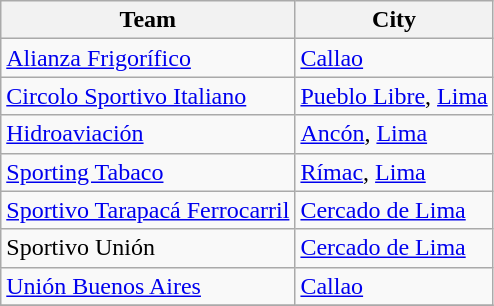<table class="wikitable sortable">
<tr>
<th>Team</th>
<th>City</th>
</tr>
<tr>
<td><a href='#'>Alianza Frigorífico</a></td>
<td><a href='#'>Callao</a></td>
</tr>
<tr>
<td><a href='#'>Circolo Sportivo Italiano</a></td>
<td><a href='#'>Pueblo Libre</a>, <a href='#'>Lima</a></td>
</tr>
<tr>
<td><a href='#'>Hidroaviación</a></td>
<td><a href='#'>Ancón</a>, <a href='#'>Lima</a></td>
</tr>
<tr>
<td><a href='#'>Sporting Tabaco</a></td>
<td><a href='#'>Rímac</a>, <a href='#'>Lima</a></td>
</tr>
<tr>
<td><a href='#'>Sportivo Tarapacá Ferrocarril</a></td>
<td><a href='#'>Cercado de Lima</a></td>
</tr>
<tr>
<td>Sportivo Unión</td>
<td><a href='#'>Cercado de Lima</a></td>
</tr>
<tr>
<td><a href='#'>Unión Buenos Aires</a></td>
<td><a href='#'>Callao</a></td>
</tr>
<tr>
</tr>
</table>
